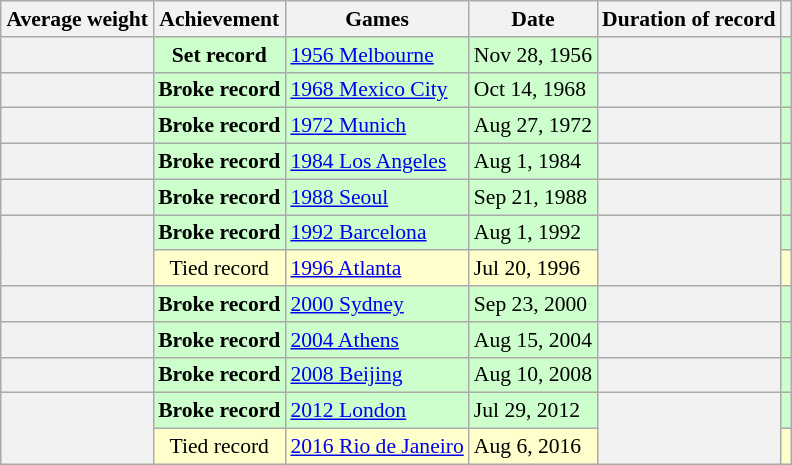<table class="wikitable" style="text-align: left; font-size: 90%; margin-left: 1em;">
<tr>
<th>Average weight</th>
<th>Achievement</th>
<th>Games</th>
<th>Date</th>
<th>Duration of record</th>
<th></th>
</tr>
<tr style="background: #cfc;">
<td style="background: #f2f2f2;"><strong></strong></td>
<td style="text-align: center;"><strong>Set record</strong></td>
<td> <a href='#'>1956 Melbourne</a></td>
<td>Nov 28, 1956</td>
<td style="background: #f2f2f2;"></td>
<td></td>
</tr>
<tr style="background: #cfc;">
<td style="background: #f2f2f2;"><strong></strong></td>
<td style="text-align: center;"><strong>Broke record</strong></td>
<td> <a href='#'>1968 Mexico City</a></td>
<td>Oct 14, 1968</td>
<td style="background: #f2f2f2;"></td>
<td></td>
</tr>
<tr style="background: #cfc;">
<td style="background: #f2f2f2;"><strong></strong></td>
<td style="text-align: center;"><strong>Broke record</strong></td>
<td> <a href='#'>1972 Munich</a></td>
<td>Aug 27, 1972</td>
<td style="background: #f2f2f2;"></td>
<td></td>
</tr>
<tr style="background: #cfc;">
<td style="background: #f2f2f2;"><strong></strong></td>
<td style="text-align: center;"><strong>Broke record</strong></td>
<td> <a href='#'>1984 Los Angeles</a></td>
<td>Aug 1, 1984</td>
<td style="background: #f2f2f2;"></td>
<td></td>
</tr>
<tr style="background: #cfc;">
<td style="background: #f2f2f2;"><strong></strong></td>
<td style="text-align: center;"><strong>Broke record</strong></td>
<td> <a href='#'>1988 Seoul</a></td>
<td>Sep 21, 1988</td>
<td style="background: #f2f2f2;"></td>
<td></td>
</tr>
<tr style="background: #cfc;">
<td rowspan="2" style="background: #f2f2f2;"><strong></strong></td>
<td style="text-align: center;"><strong>Broke record</strong></td>
<td> <a href='#'>1992 Barcelona</a></td>
<td>Aug 1, 1992</td>
<td rowspan="2" style="background: #f2f2f2;"></td>
<td></td>
</tr>
<tr style="background: #ffc;">
<td style="text-align: center;">Tied record</td>
<td> <a href='#'>1996 Atlanta</a></td>
<td>Jul 20, 1996</td>
<td></td>
</tr>
<tr style="background: #cfc;">
<td style="background: #f2f2f2;"><strong></strong></td>
<td style="text-align: center;"><strong>Broke record</strong></td>
<td> <a href='#'>2000 Sydney</a></td>
<td>Sep 23, 2000</td>
<td style="background: #f2f2f2;"></td>
<td></td>
</tr>
<tr style="background: #cfc;">
<td style="background: #f2f2f2;"><strong></strong></td>
<td style="text-align: center;"><strong>Broke record</strong></td>
<td> <a href='#'>2004 Athens</a></td>
<td>Aug 15, 2004</td>
<td style="background: #f2f2f2;"></td>
<td></td>
</tr>
<tr style="background: #cfc;">
<td style="background: #f2f2f2;"><strong></strong></td>
<td style="text-align: center;"><strong>Broke record</strong></td>
<td> <a href='#'>2008 Beijing</a></td>
<td>Aug 10, 2008</td>
<td style="background: #f2f2f2;"></td>
<td></td>
</tr>
<tr style="background: #cfc;">
<td rowspan="2" style="background: #f2f2f2;"><strong></strong></td>
<td style="text-align: center;"><strong>Broke record</strong></td>
<td> <a href='#'>2012 London</a></td>
<td>Jul 29, 2012</td>
<td rowspan="2" style="background: #f2f2f2;"></td>
<td></td>
</tr>
<tr style="background: #ffc;">
<td style="text-align: center;">Tied record</td>
<td> <a href='#'>2016 Rio de Janeiro</a></td>
<td>Aug 6, 2016</td>
<td></td>
</tr>
</table>
